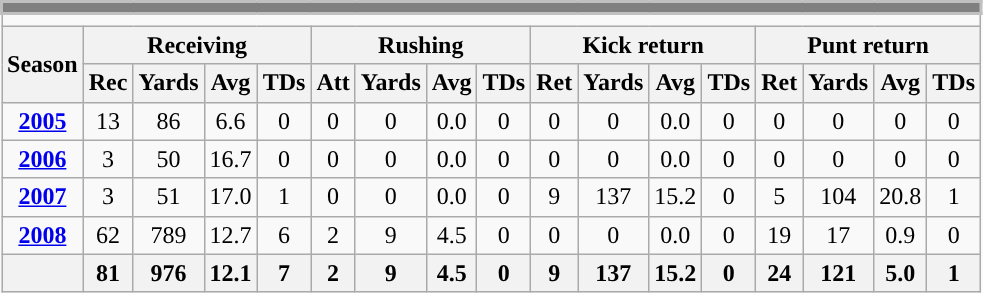<table class=wikitable style="text-align:center;">
<tr>
<td ! colspan="21" style="background:gray; border:2px solid silver; color:white;"></td>
</tr>
<tr>
<td ! colspan="21"></td>
</tr>
<tr>
<th rowspan=2>Season</th>
<th colspan=4>Receiving</th>
<th colspan=4>Rushing</th>
<th colspan=4>Kick return</th>
<th colspan=4>Punt return</th>
</tr>
<tr>
<th>Rec</th>
<th>Yards</th>
<th>Avg</th>
<th>TDs</th>
<th>Att</th>
<th>Yards</th>
<th>Avg</th>
<th>TDs</th>
<th>Ret</th>
<th>Yards</th>
<th>Avg</th>
<th>TDs</th>
<th>Ret</th>
<th>Yards</th>
<th>Avg</th>
<th>TDs</th>
</tr>
<tr>
<td><strong><a href='#'>2005</a></strong></td>
<td>13</td>
<td>86</td>
<td>6.6</td>
<td>0</td>
<td>0</td>
<td>0</td>
<td>0.0</td>
<td>0</td>
<td>0</td>
<td>0</td>
<td>0.0</td>
<td>0</td>
<td>0</td>
<td>0</td>
<td>0</td>
<td>0</td>
</tr>
<tr>
<td><strong><a href='#'>2006</a></strong></td>
<td>3</td>
<td>50</td>
<td>16.7</td>
<td>0</td>
<td>0</td>
<td>0</td>
<td>0.0</td>
<td>0</td>
<td>0</td>
<td>0</td>
<td>0.0</td>
<td>0</td>
<td>0</td>
<td>0</td>
<td>0</td>
<td>0</td>
</tr>
<tr>
<td><strong><a href='#'>2007</a></strong></td>
<td>3</td>
<td>51</td>
<td>17.0</td>
<td>1</td>
<td>0</td>
<td>0</td>
<td>0.0</td>
<td>0</td>
<td>9</td>
<td>137</td>
<td>15.2</td>
<td>0</td>
<td>5</td>
<td>104</td>
<td>20.8</td>
<td>1</td>
</tr>
<tr>
<td><strong><a href='#'>2008</a></strong></td>
<td>62</td>
<td>789</td>
<td>12.7</td>
<td>6</td>
<td>2</td>
<td>9</td>
<td>4.5</td>
<td>0</td>
<td>0</td>
<td>0</td>
<td>0.0</td>
<td>0</td>
<td>19</td>
<td>17</td>
<td>0.9</td>
<td>0</td>
</tr>
<tr>
<th colspan=1></th>
<th>81</th>
<th>976</th>
<th>12.1</th>
<th>7</th>
<th>2</th>
<th>9</th>
<th>4.5</th>
<th>0</th>
<th>9</th>
<th>137</th>
<th>15.2</th>
<th>0</th>
<th>24</th>
<th>121</th>
<th>5.0</th>
<th>1</th>
</tr>
</table>
